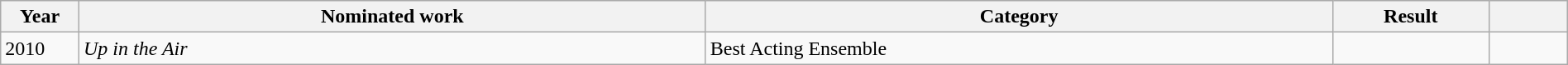<table class="wikitable" style="width:100%;">
<tr>
<th style="width:5%;">Year</th>
<th style="width:40%;">Nominated work</th>
<th style="width:40%;">Category</th>
<th style="width:10%;">Result</th>
<th style="width:5%;"></th>
</tr>
<tr>
<td>2010</td>
<td><em>Up in the Air</em></td>
<td>Best Acting Ensemble </td>
<td></td>
<td style="text-align:center;"></td>
</tr>
</table>
